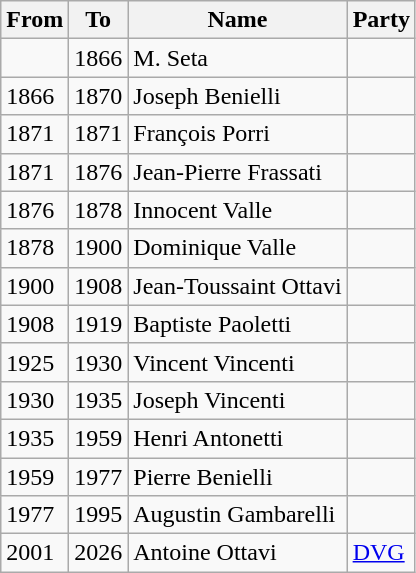<table class="wikitable">
<tr>
<th>From</th>
<th>To</th>
<th>Name</th>
<th>Party</th>
</tr>
<tr>
<td></td>
<td>1866</td>
<td>M. Seta</td>
<td></td>
</tr>
<tr>
<td>1866</td>
<td>1870</td>
<td>Joseph Benielli</td>
<td></td>
</tr>
<tr>
<td>1871</td>
<td>1871</td>
<td>François Porri</td>
<td></td>
</tr>
<tr>
<td>1871</td>
<td>1876</td>
<td>Jean-Pierre Frassati</td>
<td></td>
</tr>
<tr>
<td>1876</td>
<td>1878</td>
<td>Innocent Valle</td>
<td></td>
</tr>
<tr>
<td>1878</td>
<td>1900</td>
<td>Dominique Valle</td>
<td></td>
</tr>
<tr>
<td>1900</td>
<td>1908</td>
<td>Jean-Toussaint Ottavi</td>
<td></td>
</tr>
<tr>
<td>1908</td>
<td>1919</td>
<td>Baptiste Paoletti</td>
<td></td>
</tr>
<tr>
<td>1925</td>
<td>1930</td>
<td>Vincent Vincenti</td>
<td></td>
</tr>
<tr>
<td>1930</td>
<td>1935</td>
<td>Joseph Vincenti</td>
<td></td>
</tr>
<tr>
<td>1935</td>
<td>1959</td>
<td>Henri Antonetti</td>
<td></td>
</tr>
<tr>
<td>1959</td>
<td>1977</td>
<td>Pierre Benielli</td>
<td></td>
</tr>
<tr>
<td>1977</td>
<td>1995</td>
<td>Augustin Gambarelli</td>
<td></td>
</tr>
<tr>
<td>2001</td>
<td>2026</td>
<td>Antoine Ottavi</td>
<td><a href='#'>DVG</a></td>
</tr>
</table>
